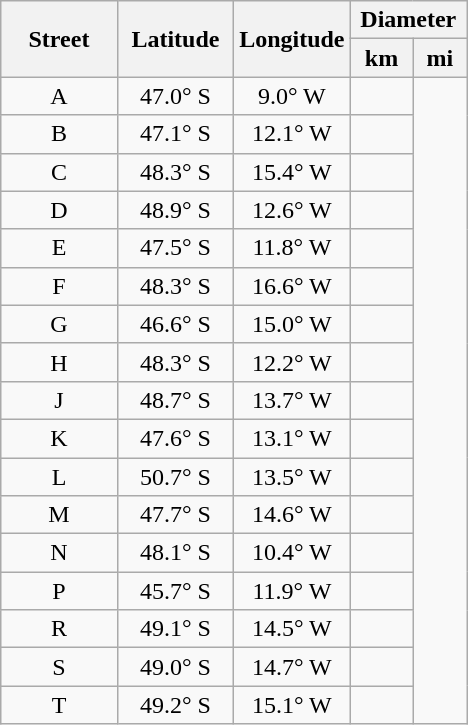<table class="wikitable sortable">
<tr>
<th width="25%" scope="col" rowspan=2>Street</th>
<th width="25%" scope="col" rowspan=2>Latitude</th>
<th width="25%" scope="col" rowspan=2>Longitude</th>
<th width="25%" scope="col" colspan=2>Diameter</th>
</tr>
<tr>
<th scope="col">km</th>
<th scope="col">mi</th>
</tr>
<tr>
<td align="center">A</td>
<td align="center">47.0° S</td>
<td align="center">9.0° W</td>
<td></td>
</tr>
<tr>
<td align="center">B</td>
<td align="center">47.1° S</td>
<td align="center">12.1° W</td>
<td></td>
</tr>
<tr>
<td align="center">C</td>
<td align="center">48.3° S</td>
<td align="center">15.4° W</td>
<td></td>
</tr>
<tr>
<td align="center">D</td>
<td align="center">48.9° S</td>
<td align="center">12.6° W</td>
<td></td>
</tr>
<tr>
<td align="center">E</td>
<td align="center">47.5° S</td>
<td align="center">11.8° W</td>
<td></td>
</tr>
<tr>
<td align="center">F</td>
<td align="center">48.3° S</td>
<td align="center">16.6° W</td>
<td></td>
</tr>
<tr>
<td align="center">G</td>
<td align="center">46.6° S</td>
<td align="center">15.0° W</td>
<td></td>
</tr>
<tr>
<td align="center">H</td>
<td align="center">48.3° S</td>
<td align="center">12.2° W</td>
<td></td>
</tr>
<tr>
<td align="center">J</td>
<td align="center">48.7° S</td>
<td align="center">13.7° W</td>
<td></td>
</tr>
<tr>
<td align="center">K</td>
<td align="center">47.6° S</td>
<td align="center">13.1° W</td>
<td></td>
</tr>
<tr>
<td align="center">L</td>
<td align="center">50.7° S</td>
<td align="center">13.5° W</td>
<td></td>
</tr>
<tr>
<td align="center">M</td>
<td align="center">47.7° S</td>
<td align="center">14.6° W</td>
<td></td>
</tr>
<tr>
<td align="center">N</td>
<td align="center">48.1° S</td>
<td align="center">10.4° W</td>
<td></td>
</tr>
<tr>
<td align="center">P</td>
<td align="center">45.7° S</td>
<td align="center">11.9° W</td>
<td></td>
</tr>
<tr>
<td align="center">R</td>
<td align="center">49.1° S</td>
<td align="center">14.5° W</td>
<td></td>
</tr>
<tr>
<td align="center">S</td>
<td align="center">49.0° S</td>
<td align="center">14.7° W</td>
<td></td>
</tr>
<tr>
<td align="center">T</td>
<td align="center">49.2° S</td>
<td align="center">15.1° W</td>
<td></td>
</tr>
</table>
